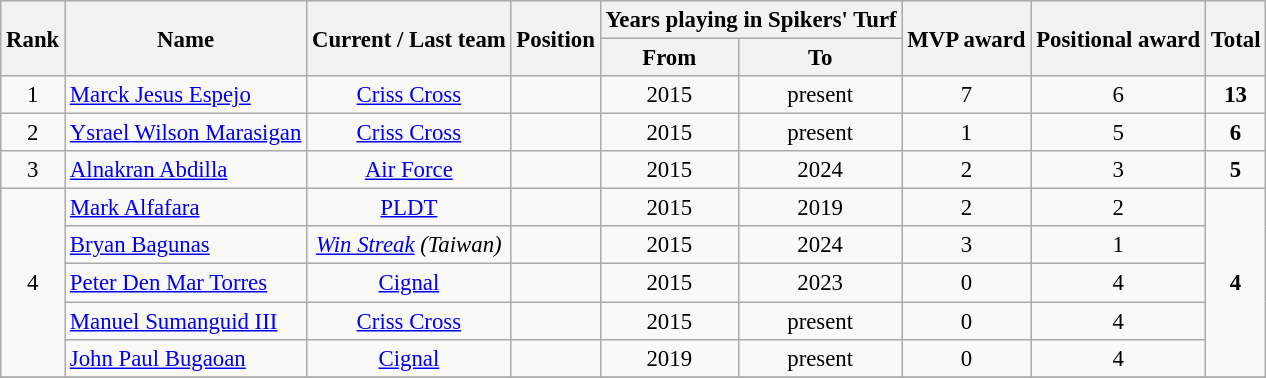<table class="wikitable" style="font-size:95%; text-align:center;">
<tr>
<th rowspan="2">Rank</th>
<th rowspan="2">Name</th>
<th rowspan="2">Current / Last team</th>
<th rowspan="2">Position</th>
<th colspan="2">Years playing in Spikers' Turf</th>
<th rowspan="2">MVP award</th>
<th rowspan="2">Positional award</th>
<th rowspan="2">Total</th>
</tr>
<tr>
<th>From</th>
<th>To</th>
</tr>
<tr>
<td>1</td>
<td style="text-align:left"><a href='#'>Marck Jesus Espejo</a></td>
<td><a href='#'>Criss Cross</a></td>
<td></td>
<td>2015</td>
<td>present</td>
<td>7</td>
<td>6</td>
<td><strong>13</strong></td>
</tr>
<tr>
<td>2</td>
<td style="text-align:left"><a href='#'>Ysrael Wilson Marasigan</a></td>
<td><a href='#'>Criss Cross</a></td>
<td></td>
<td>2015</td>
<td>present</td>
<td>1</td>
<td>5</td>
<td><strong>6</strong></td>
</tr>
<tr>
<td>3</td>
<td style="text-align:left"><a href='#'>Alnakran Abdilla</a></td>
<td><a href='#'>Air Force</a></td>
<td></td>
<td>2015</td>
<td>2024</td>
<td>2</td>
<td>3</td>
<td><strong>5</strong></td>
</tr>
<tr>
<td rowspan=5>4</td>
<td style="text-align:left"><a href='#'>Mark Alfafara</a></td>
<td><a href='#'>PLDT</a></td>
<td></td>
<td>2015</td>
<td>2019</td>
<td>2</td>
<td>2</td>
<td rowspan=5><strong>4</strong></td>
</tr>
<tr>
<td style="text-align:left"><a href='#'>Bryan Bagunas</a></td>
<td><em><a href='#'>Win Streak</a> (Taiwan)</em></td>
<td></td>
<td>2015</td>
<td>2024</td>
<td>3</td>
<td>1</td>
</tr>
<tr>
<td style="text-align:left"><a href='#'>Peter Den Mar Torres</a></td>
<td><a href='#'>Cignal</a></td>
<td></td>
<td>2015</td>
<td>2023</td>
<td>0</td>
<td>4</td>
</tr>
<tr>
<td style="text-align:left"><a href='#'>Manuel Sumanguid III</a></td>
<td><a href='#'>Criss Cross</a></td>
<td></td>
<td>2015</td>
<td>present</td>
<td>0</td>
<td>4</td>
</tr>
<tr>
<td style="text-align:left"><a href='#'>John Paul Bugaoan</a></td>
<td><a href='#'>Cignal</a></td>
<td></td>
<td>2019</td>
<td>present</td>
<td>0</td>
<td>4</td>
</tr>
<tr>
</tr>
</table>
